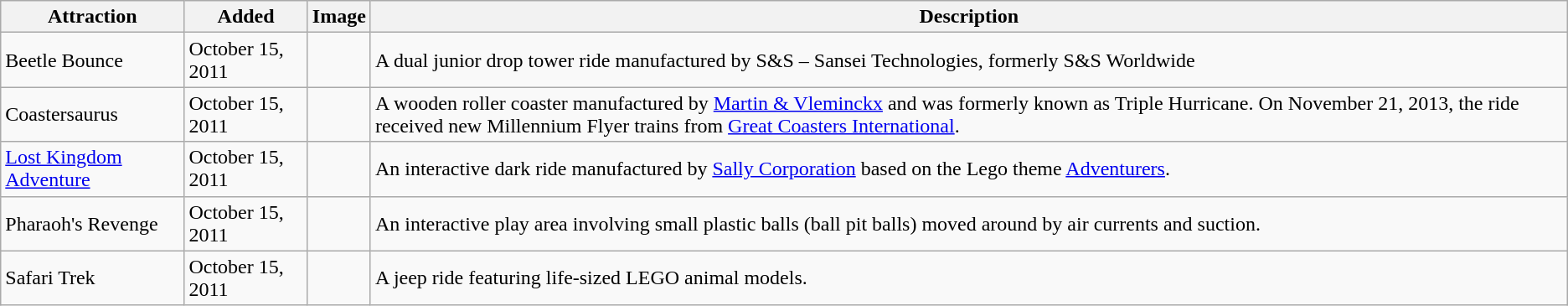<table class="wikitable sortable">
<tr>
<th scope="col">Attraction</th>
<th scope="col">Added</th>
<th scope="col" class="unsortable">Image</th>
<th scope="col" class="unsortable">Description</th>
</tr>
<tr>
<td>Beetle Bounce</td>
<td>October 15, 2011</td>
<td></td>
<td>A dual junior drop tower ride manufactured by S&S – Sansei Technologies, formerly S&S Worldwide</td>
</tr>
<tr>
<td>Coastersaurus</td>
<td>October 15, 2011</td>
<td></td>
<td>A wooden roller coaster manufactured by <a href='#'>Martin & Vleminckx</a> and was formerly known as Triple Hurricane.  On November 21, 2013, the ride received new Millennium Flyer trains from <a href='#'>Great Coasters International</a>.</td>
</tr>
<tr>
<td><a href='#'>Lost Kingdom Adventure</a></td>
<td>October 15, 2011</td>
<td></td>
<td>An interactive dark ride manufactured by <a href='#'>Sally Corporation</a> based on the Lego theme <a href='#'>Adventurers</a>.</td>
</tr>
<tr>
<td>Pharaoh's Revenge</td>
<td>October 15, 2011</td>
<td></td>
<td>An interactive play area involving small plastic balls (ball pit balls) moved around by air currents and suction.</td>
</tr>
<tr>
<td>Safari Trek</td>
<td>October 15, 2011</td>
<td></td>
<td>A jeep ride featuring life-sized LEGO animal models.</td>
</tr>
</table>
